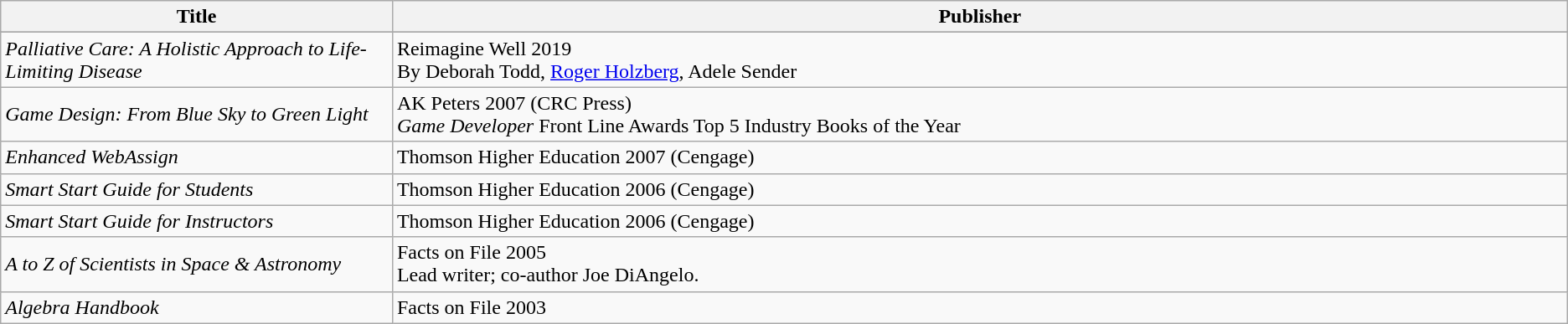<table class=wikitable>
<tr>
<th style="width:20%;">Title</th>
<th style="width:60%;">Publisher</th>
</tr>
<tr valign="top">
</tr>
<tr>
<td><em>Palliative Care: A Holistic Approach to Life-Limiting Disease</em></td>
<td>Reimagine Well 2019<br>By Deborah Todd, <a href='#'>Roger Holzberg</a>, Adele Sender</td>
</tr>
<tr>
<td><em>Game Design:  From Blue Sky to Green Light</em></td>
<td>AK Peters 2007 (CRC Press)<br><em>Game Developer</em> Front Line Awards Top 5 Industry Books of the Year</td>
</tr>
<tr>
<td><em>Enhanced WebAssign</em></td>
<td>Thomson Higher Education 2007 (Cengage)</td>
</tr>
<tr>
<td><em>Smart Start Guide for Students</em></td>
<td>Thomson Higher Education 2006 (Cengage)</td>
</tr>
<tr>
<td><em>Smart Start Guide for Instructors</em></td>
<td>Thomson Higher Education 2006 (Cengage)</td>
</tr>
<tr>
<td><em>A to Z of Scientists in Space & Astronomy</em></td>
<td>Facts on File 2005<br>Lead writer; co-author Joe DiAngelo.</td>
</tr>
<tr>
<td><em>Algebra Handbook</em></td>
<td>Facts on File 2003</td>
</tr>
</table>
